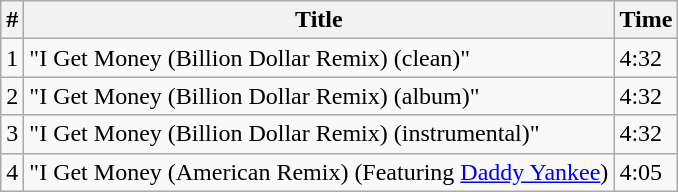<table class="wikitable">
<tr>
<th>#</th>
<th>Title</th>
<th>Time</th>
</tr>
<tr>
<td>1</td>
<td>"I Get Money (Billion Dollar Remix) (clean)"</td>
<td>4:32</td>
</tr>
<tr>
<td>2</td>
<td>"I Get Money (Billion Dollar Remix) (album)"</td>
<td>4:32</td>
</tr>
<tr>
<td>3</td>
<td>"I Get Money  (Billion Dollar Remix) (instrumental)"</td>
<td>4:32</td>
</tr>
<tr>
<td>4</td>
<td>"I Get Money (American Remix) (Featuring <a href='#'>Daddy Yankee</a>)</td>
<td>4:05</td>
</tr>
</table>
